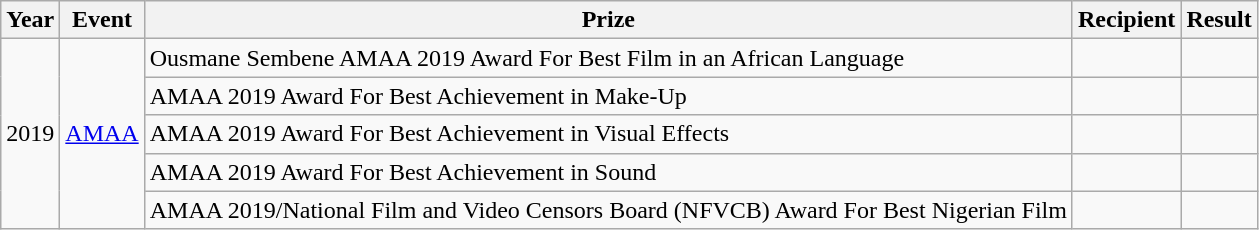<table class="wikitable">
<tr>
<th>Year</th>
<th>Event</th>
<th>Prize</th>
<th>Recipient</th>
<th>Result</th>
</tr>
<tr>
<td rowspan=5>2019</td>
<td rowspan=5><a href='#'>AMAA</a></td>
<td>Ousmane Sembene AMAA 2019 Award For Best Film in an African Language</td>
<td></td>
<td></td>
</tr>
<tr>
<td>AMAA 2019 Award For Best Achievement in Make-Up</td>
<td></td>
<td></td>
</tr>
<tr>
<td>AMAA 2019 Award For Best Achievement in Visual Effects</td>
<td></td>
<td></td>
</tr>
<tr>
<td>AMAA 2019 Award For Best Achievement in Sound</td>
<td></td>
<td></td>
</tr>
<tr>
<td>AMAA 2019/National Film and Video Censors Board (NFVCB) Award For Best Nigerian Film</td>
<td></td>
<td></td>
</tr>
</table>
